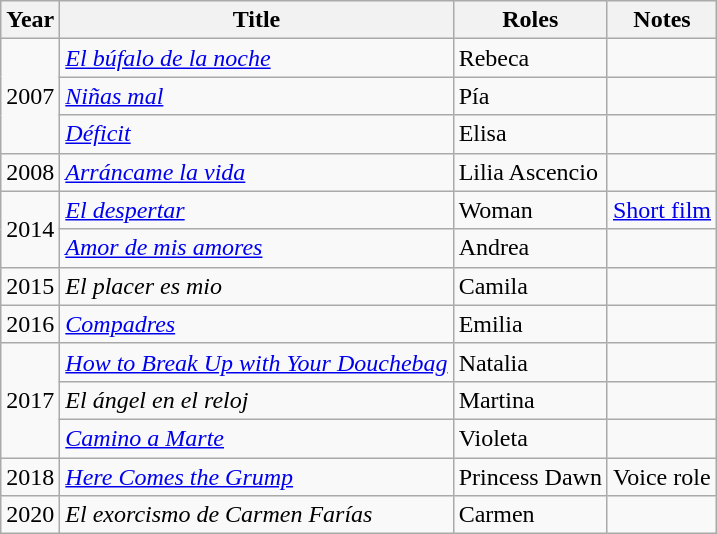<table class="wikitable sortable">
<tr>
<th>Year</th>
<th>Title</th>
<th>Roles</th>
<th>Notes</th>
</tr>
<tr>
<td rowspan="3">2007</td>
<td><em><a href='#'>El búfalo de la noche</a></em></td>
<td>Rebeca</td>
<td></td>
</tr>
<tr>
<td><em><a href='#'>Niñas mal</a></em></td>
<td>Pía</td>
<td></td>
</tr>
<tr>
<td><em><a href='#'>Déficit</a></em></td>
<td>Elisa</td>
<td></td>
</tr>
<tr>
<td>2008</td>
<td><em><a href='#'>Arráncame la vida</a></em></td>
<td>Lilia Ascencio</td>
<td></td>
</tr>
<tr>
<td rowspan="2">2014</td>
<td><em><a href='#'>El despertar</a></em></td>
<td>Woman</td>
<td><a href='#'>Short film</a></td>
</tr>
<tr>
<td><em><a href='#'>Amor de mis amores</a></em></td>
<td>Andrea</td>
<td></td>
</tr>
<tr>
<td>2015</td>
<td><em>El placer es mio</em></td>
<td>Camila</td>
<td></td>
</tr>
<tr>
<td>2016</td>
<td><em><a href='#'>Compadres</a></em></td>
<td>Emilia</td>
<td></td>
</tr>
<tr>
<td rowspan="3">2017</td>
<td><em><a href='#'>How to Break Up with Your Douchebag</a></em></td>
<td>Natalia</td>
<td></td>
</tr>
<tr>
<td><em>El ángel en el reloj</em></td>
<td>Martina</td>
<td></td>
</tr>
<tr>
<td><em><a href='#'>Camino a Marte</a></em></td>
<td>Violeta</td>
<td></td>
</tr>
<tr>
<td>2018</td>
<td><em><a href='#'>Here Comes the Grump</a></em></td>
<td>Princess Dawn</td>
<td>Voice role</td>
</tr>
<tr>
<td>2020</td>
<td><em>El exorcismo de Carmen Farías</em></td>
<td>Carmen</td>
<td></td>
</tr>
</table>
